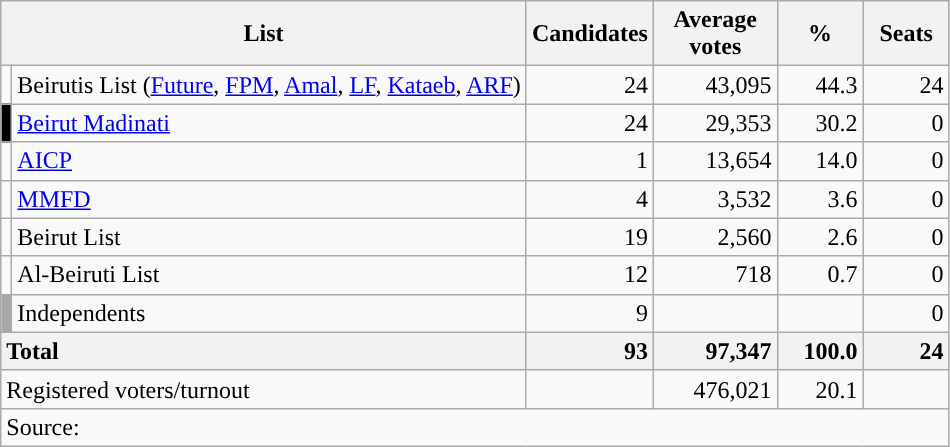<table class="wikitable sortable" style="text-align:right">
<tr>
<th colspan="2" scope="col">List</th>
<th>Candidates</th>
<th scope="col">Average votes</th>
<th scope="col">%</th>
<th scope="col">Seats</th>
</tr>
<tr>
<td rowspan="1" style="background-color:"></td>
<td style="text-align:left;">Beirutis List (<a href='#'>Future</a>, <a href='#'>FPM</a>, <a href='#'>Amal</a>, <a href='#'>LF</a>, <a href='#'>Kataeb</a>, <a href='#'>ARF</a>)</td>
<td>24</td>
<td>43,095</td>
<td>44.3</td>
<td>24</td>
</tr>
<tr>
<td rowspan="1" style="background-color:#000000"></td>
<td style="text-align:left;"><a href='#'>Beirut Madinati</a></td>
<td>24</td>
<td>29,353</td>
<td>30.2</td>
<td>0</td>
</tr>
<tr>
<td rowspan="1" style="background-color:"></td>
<td style="text-align:left;"><a href='#'>AICP</a></td>
<td>1</td>
<td>13,654</td>
<td>14.0</td>
<td>0</td>
</tr>
<tr>
<td rowspan="1" style="background-color:"></td>
<td style="text-align:left;"><a href='#'>MMFD</a></td>
<td>4</td>
<td>3,532</td>
<td>3.6</td>
<td>0</td>
</tr>
<tr>
<td rowspan="1" style="background-color:"></td>
<td style="text-align:left;">Beirut List</td>
<td>19</td>
<td>2,560</td>
<td>2.6</td>
<td>0</td>
</tr>
<tr>
<td rowspan="1" style="background-color:"></td>
<td style="text-align:left;">Al-Beiruti List</td>
<td>12</td>
<td>718</td>
<td>0.7</td>
<td>0</td>
</tr>
<tr>
<td rowspan="1" style="background-color:darkgrey"></td>
<td style="text-align:left;">Independents</td>
<td>9</td>
<td></td>
<td></td>
<td>0</td>
</tr>
<tr>
<th colspan="2" style="text-align:left;width:200px">Total</th>
<th style="text-align:right;width:50px">93</th>
<th style="text-align:right;width:75px">97,347</th>
<th style="text-align:right;width:50px">100.0</th>
<th style="text-align:right;width:50px">24</th>
</tr>
<tr>
<td colspan="2" style="text-align:left;width:200px">Registered voters/turnout</td>
<td></td>
<td style="text-align:right;width:75px">476,021</td>
<td style="text-align:right;width:50px">20.1</td>
<td style="text-align:right;width:50px"></td>
</tr>
<tr>
<td colspan="6" style="text-align:left;">Source: </td>
</tr>
</table>
